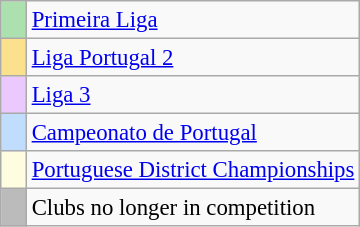<table class="wikitable" style="text-align:left; font-size:95%;">
<tr>
<td style="width:10px; background:#ace1af;"></td>
<td><a href='#'>Primeira Liga</a></td>
</tr>
<tr>
<td style="width:10px; background:#fbe08d;"></td>
<td><a href='#'>Liga Portugal 2</a></td>
</tr>
<tr>
<td style="width:10px; background:#ebc9fe;"></td>
<td><a href='#'>Liga 3</a></td>
</tr>
<tr>
<td style="width:10px; background:#c1ddfd;"></td>
<td><a href='#'>Campeonato de Portugal</a></td>
</tr>
<tr>
<td style="width:10px; background:#fffddf;"></td>
<td><a href='#'>Portuguese District Championships</a></td>
</tr>
<tr>
<td style="width:10px; background:#bbb;"></td>
<td>Clubs no longer in competition</td>
</tr>
</table>
